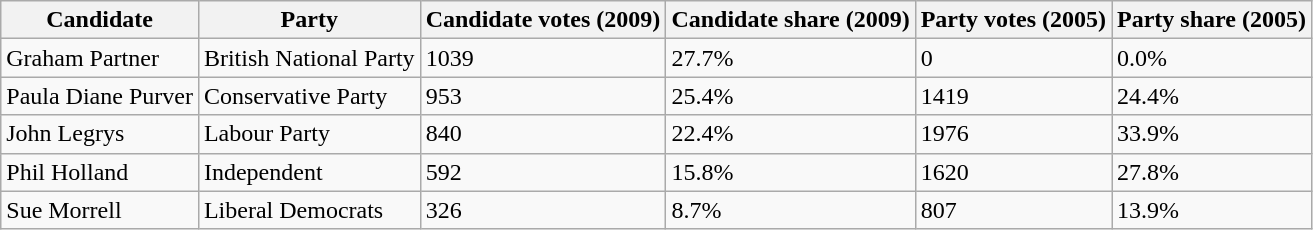<table class="wikitable sortable">
<tr>
<th>Candidate</th>
<th>Party</th>
<th>Candidate votes (2009)</th>
<th>Candidate share (2009)</th>
<th>Party votes (2005)</th>
<th>Party share (2005)</th>
</tr>
<tr>
<td>Graham Partner</td>
<td>British National Party</td>
<td>1039</td>
<td>27.7%</td>
<td>0</td>
<td>0.0%</td>
</tr>
<tr>
<td>Paula Diane Purver</td>
<td>Conservative Party</td>
<td>953</td>
<td>25.4%</td>
<td>1419</td>
<td>24.4%</td>
</tr>
<tr>
<td>John Legrys</td>
<td>Labour Party</td>
<td>840</td>
<td>22.4%</td>
<td>1976</td>
<td>33.9%</td>
</tr>
<tr>
<td>Phil Holland</td>
<td>Independent</td>
<td>592</td>
<td>15.8%</td>
<td>1620</td>
<td>27.8%</td>
</tr>
<tr>
<td>Sue Morrell</td>
<td>Liberal Democrats</td>
<td>326</td>
<td>8.7%</td>
<td>807</td>
<td>13.9%</td>
</tr>
</table>
